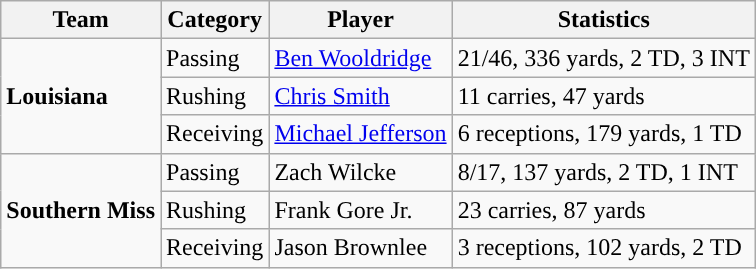<table class="wikitable" style="float: left;">
<tr>
<th>Team</th>
<th>Category</th>
<th>Player</th>
<th>Statistics</th>
</tr>
<tr>
<td rowspan=3><strong>Louisiana</strong></td>
<td>Passing</td>
<td><a href='#'>Ben Wooldridge</a></td>
<td>21/46, 336 yards, 2 TD, 3 INT</td>
</tr>
<tr>
<td>Rushing</td>
<td><a href='#'>Chris Smith</a></td>
<td>11 carries, 47 yards</td>
</tr>
<tr>
<td>Receiving</td>
<td><a href='#'>Michael Jefferson</a></td>
<td>6 receptions, 179 yards, 1 TD</td>
</tr>
<tr>
<td rowspan=3><strong>Southern Miss</strong></td>
<td>Passing</td>
<td>Zach Wilcke</td>
<td>8/17, 137 yards, 2 TD, 1 INT</td>
</tr>
<tr>
<td>Rushing</td>
<td>Frank Gore Jr.</td>
<td>23 carries, 87 yards</td>
</tr>
<tr>
<td>Receiving</td>
<td>Jason Brownlee</td>
<td>3 receptions, 102 yards, 2 TD</td>
</tr>
</table>
